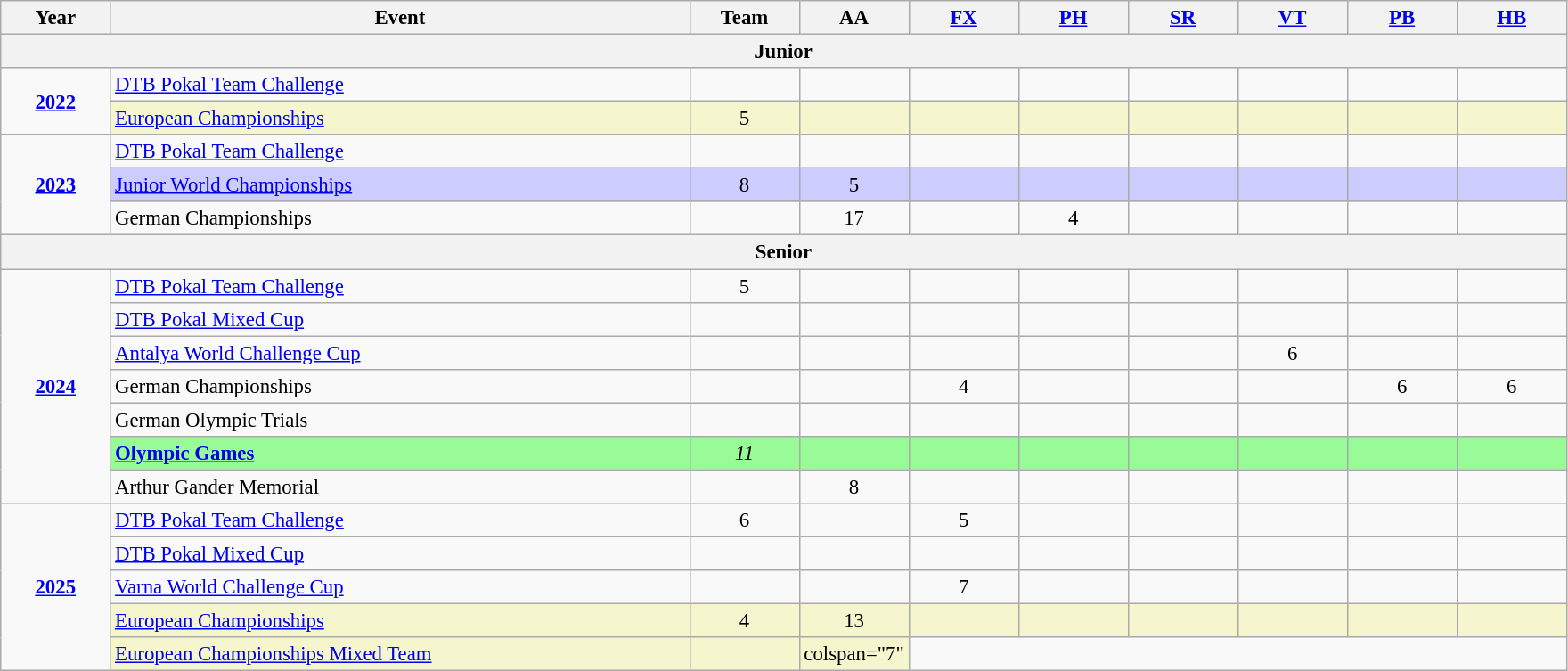<table class="wikitable sortable" style="text-align:center; font-size:95%;">
<tr>
<th width=7% class=unsortable>Year</th>
<th width=37% class=unsortable>Event</th>
<th width=7% class=unsortable>Team</th>
<th width=7% class=unsortable>AA</th>
<th width=7% class=unsortable><a href='#'>FX</a></th>
<th width=7% class=unsortable><a href='#'>PH</a></th>
<th width=7% class=unsortable><a href='#'>SR</a></th>
<th width=7% class=unsortable><a href='#'>VT</a></th>
<th width=7% class=unsortable><a href='#'>PB</a></th>
<th width=7% class=unsortable><a href='#'>HB</a></th>
</tr>
<tr>
<th colspan="10">Junior</th>
</tr>
<tr>
<td rowspan="2"><strong><a href='#'>2022</a></strong></td>
<td align=left><a href='#'>DTB Pokal Team Challenge</a></td>
<td></td>
<td></td>
<td></td>
<td></td>
<td></td>
<td></td>
<td></td>
<td></td>
</tr>
<tr bgcolor=#F5F6CE>
<td align=left><a href='#'>European Championships</a></td>
<td>5</td>
<td></td>
<td></td>
<td></td>
<td></td>
<td></td>
<td></td>
<td></td>
</tr>
<tr>
<td rowspan="3"><strong><a href='#'>2023</a></strong></td>
<td align=left><a href='#'>DTB Pokal Team Challenge</a></td>
<td></td>
<td></td>
<td></td>
<td></td>
<td></td>
<td></td>
<td></td>
<td></td>
</tr>
<tr style="background:#ccf;">
<td align=left><a href='#'>Junior World Championships</a></td>
<td>8</td>
<td>5</td>
<td></td>
<td></td>
<td></td>
<td></td>
<td></td>
<td></td>
</tr>
<tr>
<td align=left>German Championships</td>
<td></td>
<td>17</td>
<td></td>
<td>4</td>
<td></td>
<td></td>
<td></td>
<td></td>
</tr>
<tr>
<th colspan="10">Senior</th>
</tr>
<tr>
<td rowspan="7"><strong><a href='#'>2024</a></strong></td>
<td align=left><a href='#'>DTB Pokal Team Challenge</a></td>
<td>5</td>
<td></td>
<td></td>
<td></td>
<td></td>
<td></td>
<td></td>
<td></td>
</tr>
<tr>
<td align=left><a href='#'>DTB Pokal Mixed Cup</a></td>
<td></td>
<td></td>
<td></td>
<td></td>
<td></td>
<td></td>
<td></td>
<td></td>
</tr>
<tr>
<td align=left><a href='#'>Antalya World Challenge Cup</a></td>
<td></td>
<td></td>
<td></td>
<td></td>
<td></td>
<td>6</td>
<td></td>
<td></td>
</tr>
<tr>
<td align=left>German Championships</td>
<td></td>
<td></td>
<td>4</td>
<td></td>
<td></td>
<td></td>
<td>6</td>
<td>6</td>
</tr>
<tr>
<td align=left>German Olympic Trials</td>
<td></td>
<td></td>
<td></td>
<td></td>
<td></td>
<td></td>
<td></td>
<td></td>
</tr>
<tr bgcolor=98FB98>
<td align=left><strong><a href='#'>Olympic Games</a></strong></td>
<td><em>11</em></td>
<td></td>
<td></td>
<td></td>
<td></td>
<td></td>
<td></td>
<td></td>
</tr>
<tr>
<td align=left>Arthur Gander Memorial</td>
<td></td>
<td>8</td>
<td></td>
<td></td>
<td></td>
<td></td>
<td></td>
<td></td>
</tr>
<tr>
<td rowspan="5"><strong><a href='#'>2025</a></strong></td>
<td align=left><a href='#'>DTB Pokal Team Challenge</a></td>
<td>6</td>
<td></td>
<td>5</td>
<td></td>
<td></td>
<td></td>
<td></td>
<td></td>
</tr>
<tr>
<td align=left><a href='#'>DTB Pokal Mixed Cup</a></td>
<td></td>
<td></td>
<td></td>
<td></td>
<td></td>
<td></td>
<td></td>
<td></td>
</tr>
<tr>
<td align=left><a href='#'>Varna World Challenge Cup</a></td>
<td></td>
<td></td>
<td>7</td>
<td></td>
<td></td>
<td></td>
<td></td>
<td></td>
</tr>
<tr bgcolor=#F5F6CE>
<td align=left><a href='#'>European Championships</a></td>
<td>4</td>
<td>13</td>
<td></td>
<td></td>
<td></td>
<td></td>
<td></td>
<td></td>
</tr>
<tr bgcolor=#F5F6CE>
<td align=left><a href='#'>European Championships Mixed Team</a></td>
<td></td>
<td>colspan="7" </td>
</tr>
</table>
